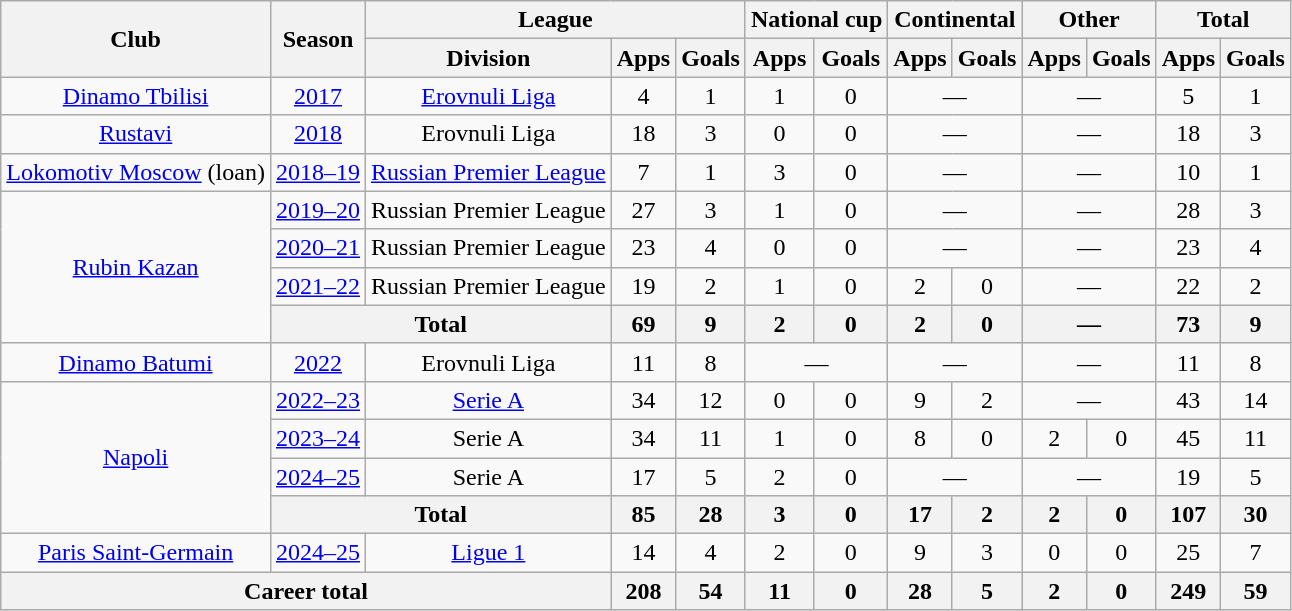<table class="wikitable" style="text-align:center">
<tr>
<th rowspan="2">Club</th>
<th rowspan="2">Season</th>
<th colspan="3">League</th>
<th colspan="2">National cup</th>
<th colspan="2">Continental</th>
<th colspan="2">Other</th>
<th colspan="2">Total</th>
</tr>
<tr>
<th>Division</th>
<th>Apps</th>
<th>Goals</th>
<th>Apps</th>
<th>Goals</th>
<th>Apps</th>
<th>Goals</th>
<th>Apps</th>
<th>Goals</th>
<th>Apps</th>
<th>Goals</th>
</tr>
<tr>
<td><a href='#'>Dinamo Tbilisi</a></td>
<td><a href='#'>2017</a></td>
<td><a href='#'>Erovnuli Liga</a></td>
<td>4</td>
<td>1</td>
<td>1</td>
<td>0</td>
<td colspan="2">—</td>
<td colspan="2">—</td>
<td>5</td>
<td>1</td>
</tr>
<tr>
<td><a href='#'>Rustavi</a></td>
<td><a href='#'>2018</a></td>
<td>Erovnuli Liga</td>
<td>18</td>
<td>3</td>
<td>0</td>
<td>0</td>
<td colspan="2">—</td>
<td colspan="2">—</td>
<td>18</td>
<td>3</td>
</tr>
<tr>
<td><a href='#'>Lokomotiv Moscow</a> (loan)</td>
<td><a href='#'>2018–19</a></td>
<td><a href='#'>Russian Premier League</a></td>
<td>7</td>
<td>1</td>
<td>3</td>
<td>0</td>
<td colspan="2">—</td>
<td colspan="2">—</td>
<td>10</td>
<td>1</td>
</tr>
<tr>
<td rowspan="4"><a href='#'>Rubin Kazan</a></td>
<td><a href='#'>2019–20</a></td>
<td>Russian Premier League</td>
<td>27</td>
<td>3</td>
<td>1</td>
<td>0</td>
<td colspan="2">—</td>
<td colspan="2">—</td>
<td>28</td>
<td>3</td>
</tr>
<tr>
<td><a href='#'>2020–21</a></td>
<td>Russian Premier League</td>
<td>23</td>
<td>4</td>
<td>0</td>
<td>0</td>
<td colspan="2">—</td>
<td colspan="2">—</td>
<td>23</td>
<td>4</td>
</tr>
<tr>
<td><a href='#'>2021–22</a></td>
<td>Russian Premier League</td>
<td>19</td>
<td>2</td>
<td>1</td>
<td>0</td>
<td>2</td>
<td>0</td>
<td colspan="2">—</td>
<td>22</td>
<td>2</td>
</tr>
<tr>
<th colspan="2">Total</th>
<th>69</th>
<th>9</th>
<th>2</th>
<th>0</th>
<th>2</th>
<th>0</th>
<th colspan="2">—</th>
<th>73</th>
<th>9</th>
</tr>
<tr>
<td><a href='#'>Dinamo Batumi</a></td>
<td><a href='#'>2022</a></td>
<td>Erovnuli Liga</td>
<td>11</td>
<td>8</td>
<td colspan="2">—</td>
<td colspan="2">—</td>
<td colspan="2">—</td>
<td>11</td>
<td>8</td>
</tr>
<tr>
<td rowspan="4"><a href='#'>Napoli</a></td>
<td><a href='#'>2022–23</a></td>
<td><a href='#'>Serie A</a></td>
<td>34</td>
<td>12</td>
<td>0</td>
<td>0</td>
<td>9</td>
<td>2</td>
<td colspan="2">—</td>
<td>43</td>
<td>14</td>
</tr>
<tr>
<td><a href='#'>2023–24</a></td>
<td>Serie A</td>
<td>34</td>
<td>11</td>
<td>1</td>
<td>0</td>
<td>8</td>
<td>0</td>
<td>2</td>
<td>0</td>
<td>45</td>
<td>11</td>
</tr>
<tr>
<td><a href='#'>2024–25</a></td>
<td>Serie A</td>
<td>17</td>
<td>5</td>
<td>2</td>
<td>0</td>
<td colspan="2">—</td>
<td colspan="2">—</td>
<td>19</td>
<td>5</td>
</tr>
<tr>
<th colspan="2">Total</th>
<th>85</th>
<th>28</th>
<th>3</th>
<th>0</th>
<th>17</th>
<th>2</th>
<th>2</th>
<th>0</th>
<th>107</th>
<th>30</th>
</tr>
<tr>
<td><a href='#'>Paris Saint-Germain</a></td>
<td><a href='#'>2024–25</a></td>
<td><a href='#'>Ligue 1</a></td>
<td>14</td>
<td>4</td>
<td>2</td>
<td>0</td>
<td>9</td>
<td>3</td>
<td>0</td>
<td>0</td>
<td>25</td>
<td>7</td>
</tr>
<tr>
<th colspan="3">Career total</th>
<th>208</th>
<th>54</th>
<th>11</th>
<th>0</th>
<th>28</th>
<th>5</th>
<th>2</th>
<th>0</th>
<th>249</th>
<th>59</th>
</tr>
</table>
